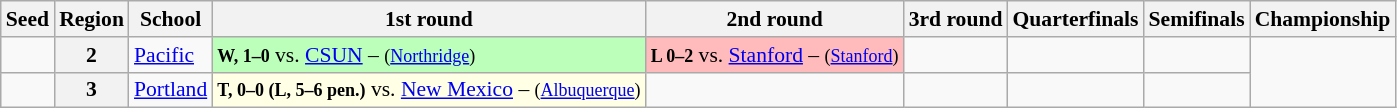<table class="sortable wikitable" style="white-space:nowrap; font-size:90%;">
<tr>
<th>Seed</th>
<th>Region</th>
<th>School</th>
<th>1st round</th>
<th>2nd round</th>
<th>3rd round</th>
<th>Quarterfinals</th>
<th>Semifinals</th>
<th>Championship</th>
</tr>
<tr>
<td></td>
<th>2</th>
<td><a href='#'>Pacific</a></td>
<td style="background:#bfb;"><small><strong>W, 1–0</strong></small> vs. <a href='#'>CSUN</a> – <small>(<a href='#'>Northridge</a>)</small></td>
<td style="background:#fbb;"><small><strong>L 0–2</strong></small> vs. <a href='#'>Stanford</a> – <small>(<a href='#'>Stanford</a>)</small></td>
<td></td>
<td></td>
<td></td>
</tr>
<tr>
<td></td>
<th>3</th>
<td><a href='#'>Portland</a></td>
<td style="background:#FFFFE6;"><small><strong>T, 0–0 (L, 5–6 pen.)</strong></small> vs. <a href='#'>New Mexico</a> – <small>(<a href='#'>Albuquerque</a>)</small></td>
<td></td>
<td></td>
<td></td>
<td></td>
</tr>
</table>
